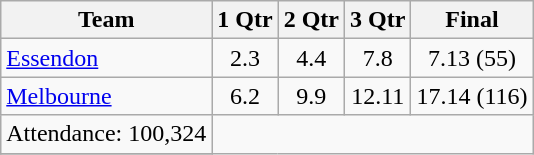<table class="wikitable">
<tr>
<th>Team</th>
<th>1 Qtr</th>
<th>2 Qtr</th>
<th>3 Qtr</th>
<th>Final</th>
</tr>
<tr>
<td><a href='#'>Essendon</a></td>
<td align=center>2.3</td>
<td align=center>4.4</td>
<td align=center>7.8</td>
<td align=center>7.13 (55)</td>
</tr>
<tr>
<td><a href='#'>Melbourne</a></td>
<td align=center>6.2</td>
<td align=center>9.9</td>
<td align=center>12.11</td>
<td align=center>17.14 (116)</td>
</tr>
<tr>
<td align=center>Attendance: 100,324</td>
</tr>
<tr>
</tr>
</table>
